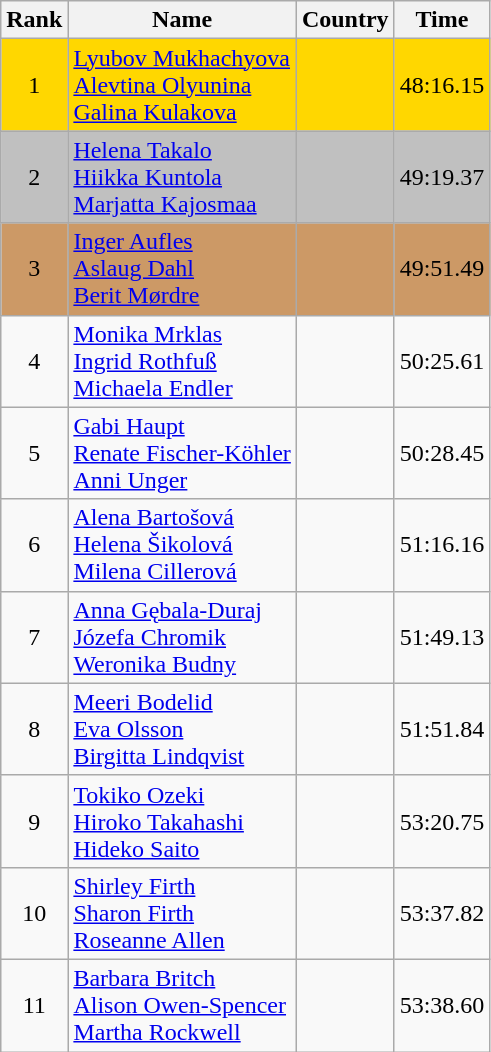<table class="wikitable sortable" style="text-align:center">
<tr>
<th>Rank</th>
<th>Name</th>
<th>Country</th>
<th>Time</th>
</tr>
<tr bgcolor=gold>
<td>1</td>
<td align="left"><a href='#'>Lyubov Mukhachyova</a><br><a href='#'>Alevtina Olyunina</a><br><a href='#'>Galina Kulakova</a></td>
<td align="left"></td>
<td>48:16.15</td>
</tr>
<tr bgcolor=silver>
<td>2</td>
<td align="left"><a href='#'>Helena Takalo</a><br><a href='#'>Hiikka Kuntola</a><br><a href='#'>Marjatta Kajosmaa</a></td>
<td align="left"></td>
<td>49:19.37</td>
</tr>
<tr bgcolor=#CC9966>
<td>3</td>
<td align="left"><a href='#'>Inger Aufles</a><br><a href='#'>Aslaug Dahl</a><br><a href='#'>Berit Mørdre</a></td>
<td align="left"></td>
<td>49:51.49</td>
</tr>
<tr>
<td>4</td>
<td align="left"><a href='#'>Monika Mrklas</a><br><a href='#'>Ingrid Rothfuß</a><br><a href='#'>Michaela Endler</a></td>
<td align="left"></td>
<td>50:25.61</td>
</tr>
<tr>
<td>5</td>
<td align="left"><a href='#'>Gabi Haupt</a><br><a href='#'>Renate Fischer-Köhler</a><br><a href='#'>Anni Unger</a></td>
<td align="left"></td>
<td>50:28.45</td>
</tr>
<tr>
<td>6</td>
<td align="left"><a href='#'>Alena Bartošová</a><br><a href='#'>Helena Šikolová</a><br><a href='#'>Milena Cillerová</a></td>
<td align="left"></td>
<td>51:16.16</td>
</tr>
<tr>
<td>7</td>
<td align="left"><a href='#'>Anna Gębala-Duraj</a><br><a href='#'>Józefa Chromik</a><br><a href='#'>Weronika Budny</a></td>
<td align="left"></td>
<td>51:49.13</td>
</tr>
<tr>
<td>8</td>
<td align="left"><a href='#'>Meeri Bodelid</a><br><a href='#'>Eva Olsson</a><br><a href='#'>Birgitta Lindqvist</a></td>
<td align="left"></td>
<td>51:51.84</td>
</tr>
<tr>
<td>9</td>
<td align="left"><a href='#'>Tokiko Ozeki</a><br><a href='#'>Hiroko Takahashi</a><br><a href='#'>Hideko Saito</a></td>
<td align="left"></td>
<td>53:20.75</td>
</tr>
<tr>
<td>10</td>
<td align="left"><a href='#'>Shirley Firth</a><br><a href='#'>Sharon Firth</a><br><a href='#'>Roseanne Allen</a></td>
<td align="left"></td>
<td>53:37.82</td>
</tr>
<tr>
<td>11</td>
<td align="left"><a href='#'>Barbara Britch</a><br><a href='#'>Alison Owen-Spencer</a><br><a href='#'>Martha Rockwell</a></td>
<td align="left"></td>
<td>53:38.60</td>
</tr>
</table>
